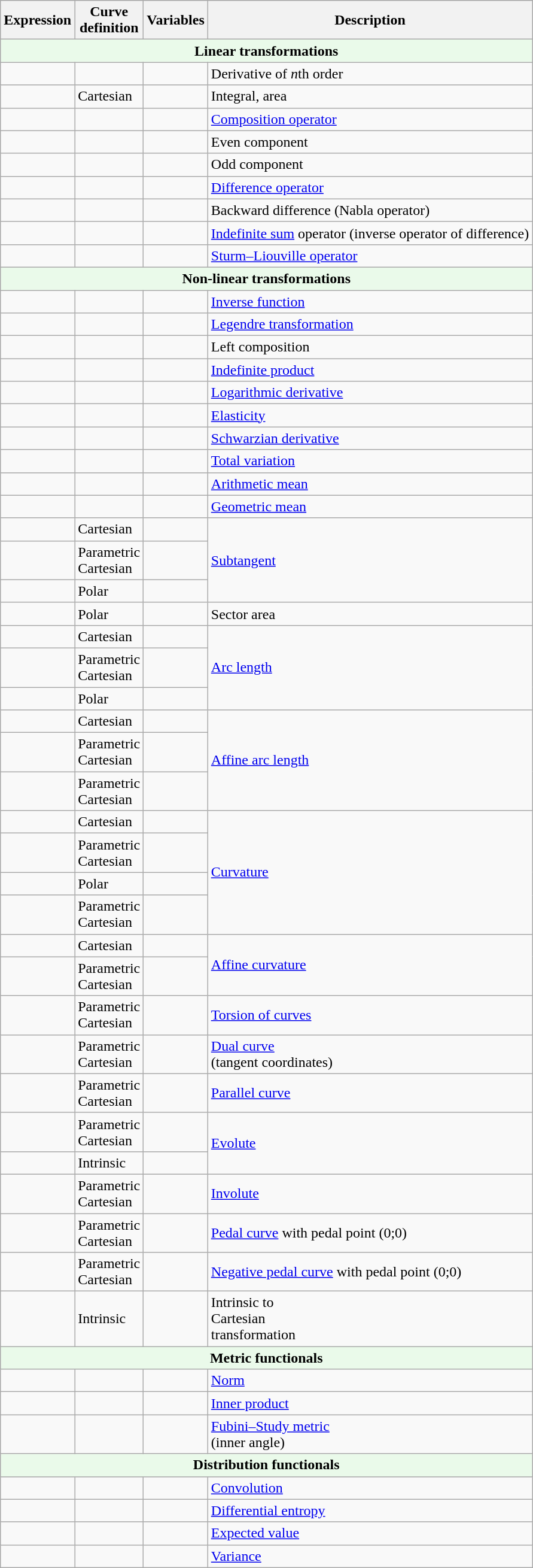<table class="wikitable">
<tr style="background:#eaeaea">
<th style="text-align: center">Expression</th>
<th style="text-align: center">Curve<br>definition</th>
<th style="text-align: center">Variables</th>
<th style="text-align: center">Description</th>
</tr>
<tr>
<th style="background:#eafaea" colspan=4>Linear transformations</th>
</tr>
<tr>
<td></td>
<td></td>
<td></td>
<td>Derivative of <em>n</em>th order</td>
</tr>
<tr>
<td></td>
<td>Cartesian</td>
<td><br></td>
<td>Integral, area</td>
</tr>
<tr>
<td></td>
<td></td>
<td></td>
<td><a href='#'>Composition operator</a></td>
</tr>
<tr>
<td></td>
<td></td>
<td></td>
<td>Even component</td>
</tr>
<tr>
<td></td>
<td></td>
<td></td>
<td>Odd component</td>
</tr>
<tr>
<td></td>
<td></td>
<td></td>
<td><a href='#'>Difference operator</a></td>
</tr>
<tr>
<td></td>
<td></td>
<td></td>
<td>Backward difference (Nabla operator)</td>
</tr>
<tr>
<td></td>
<td></td>
<td></td>
<td><a href='#'>Indefinite sum</a> operator (inverse operator of difference)</td>
</tr>
<tr>
<td></td>
<td></td>
<td></td>
<td><a href='#'>Sturm–Liouville operator</a></td>
</tr>
<tr>
<th style="background:#eafaea" colspan=4>Non-linear transformations</th>
</tr>
<tr>
<td></td>
<td></td>
<td></td>
<td><a href='#'>Inverse function</a></td>
</tr>
<tr>
<td></td>
<td></td>
<td></td>
<td><a href='#'>Legendre transformation</a></td>
</tr>
<tr>
<td></td>
<td></td>
<td></td>
<td>Left composition</td>
</tr>
<tr>
<td></td>
<td></td>
<td></td>
<td><a href='#'>Indefinite product</a></td>
</tr>
<tr>
<td></td>
<td></td>
<td></td>
<td><a href='#'>Logarithmic derivative</a></td>
</tr>
<tr>
<td></td>
<td></td>
<td></td>
<td><a href='#'>Elasticity</a></td>
</tr>
<tr>
<td></td>
<td></td>
<td></td>
<td><a href='#'>Schwarzian derivative</a></td>
</tr>
<tr>
<td></td>
<td></td>
<td></td>
<td><a href='#'>Total variation</a></td>
</tr>
<tr>
<td></td>
<td></td>
<td></td>
<td><a href='#'>Arithmetic mean</a></td>
</tr>
<tr>
<td></td>
<td></td>
<td></td>
<td><a href='#'>Geometric mean</a></td>
</tr>
<tr>
<td></td>
<td>Cartesian</td>
<td><br></td>
<td rowspan=3><a href='#'>Subtangent</a></td>
</tr>
<tr>
<td></td>
<td>Parametric<br>Cartesian</td>
<td><br></td>
</tr>
<tr>
<td></td>
<td>Polar</td>
<td><br></td>
</tr>
<tr>
<td></td>
<td>Polar</td>
<td><br></td>
<td>Sector area</td>
</tr>
<tr>
<td></td>
<td>Cartesian</td>
<td><br></td>
<td rowspan=3><a href='#'>Arc length</a></td>
</tr>
<tr>
<td></td>
<td>Parametric<br>Cartesian</td>
<td><br></td>
</tr>
<tr>
<td></td>
<td>Polar</td>
<td><br></td>
</tr>
<tr>
<td></td>
<td>Cartesian</td>
<td><br></td>
<td rowspan=3><a href='#'>Affine arc length</a></td>
</tr>
<tr>
<td></td>
<td>Parametric<br>Cartesian</td>
<td><br></td>
</tr>
<tr>
<td></td>
<td>Parametric<br>Cartesian</td>
<td><br><br></td>
</tr>
<tr>
<td></td>
<td>Cartesian</td>
<td><br></td>
<td rowspan=4><a href='#'>Curvature</a></td>
</tr>
<tr>
<td></td>
<td>Parametric<br>Cartesian</td>
<td><br></td>
</tr>
<tr>
<td></td>
<td>Polar</td>
<td><br></td>
</tr>
<tr>
<td></td>
<td>Parametric<br>Cartesian</td>
<td><br><br></td>
</tr>
<tr>
<td></td>
<td>Cartesian</td>
<td><br></td>
<td rowspan=2><a href='#'>Affine curvature</a></td>
</tr>
<tr>
<td></td>
<td>Parametric<br>Cartesian</td>
<td><br></td>
</tr>
<tr>
<td></td>
<td>Parametric<br>Cartesian</td>
<td><br><br></td>
<td><a href='#'>Torsion of curves</a></td>
</tr>
<tr>
<td><br><br></td>
<td>Parametric<br>Cartesian</td>
<td><br></td>
<td><a href='#'>Dual curve</a><br>(tangent coordinates)</td>
</tr>
<tr>
<td><br><br></td>
<td>Parametric<br>Cartesian</td>
<td><br></td>
<td><a href='#'>Parallel curve</a></td>
</tr>
<tr>
<td><br><br></td>
<td>Parametric<br>Cartesian</td>
<td><br></td>
<td rowspan=2><a href='#'>Evolute</a></td>
</tr>
<tr>
<td></td>
<td>Intrinsic</td>
<td><br></td>
</tr>
<tr>
<td><br><br></td>
<td>Parametric<br>Cartesian</td>
<td><br></td>
<td><a href='#'>Involute</a></td>
</tr>
<tr>
<td><br><br></td>
<td>Parametric<br>Cartesian</td>
<td><br></td>
<td><a href='#'>Pedal curve</a> with pedal point (0;0)</td>
</tr>
<tr>
<td><br><br></td>
<td>Parametric<br>Cartesian</td>
<td><br></td>
<td><a href='#'>Negative pedal curve</a> with pedal point (0;0)</td>
</tr>
<tr>
<td><br><br></td>
<td>Intrinsic</td>
<td><br></td>
<td>Intrinsic to<br>Cartesian<br>transformation</td>
</tr>
<tr>
<th style="background:#eafaea" colspan=4>Metric functionals</th>
</tr>
<tr>
<td></td>
<td></td>
<td></td>
<td><a href='#'>Norm</a></td>
</tr>
<tr>
<td></td>
<td></td>
<td></td>
<td><a href='#'>Inner product</a></td>
</tr>
<tr>
<td></td>
<td></td>
<td></td>
<td><a href='#'>Fubini–Study metric</a><br>(inner angle)</td>
</tr>
<tr>
<th style="background:#eafaea" colspan=4>Distribution functionals</th>
</tr>
<tr>
<td></td>
<td></td>
<td></td>
<td><a href='#'>Convolution</a></td>
</tr>
<tr>
<td></td>
<td></td>
<td></td>
<td><a href='#'>Differential entropy</a></td>
</tr>
<tr>
<td></td>
<td></td>
<td></td>
<td><a href='#'>Expected value</a></td>
</tr>
<tr>
<td></td>
<td></td>
<td></td>
<td><a href='#'>Variance</a></td>
</tr>
</table>
